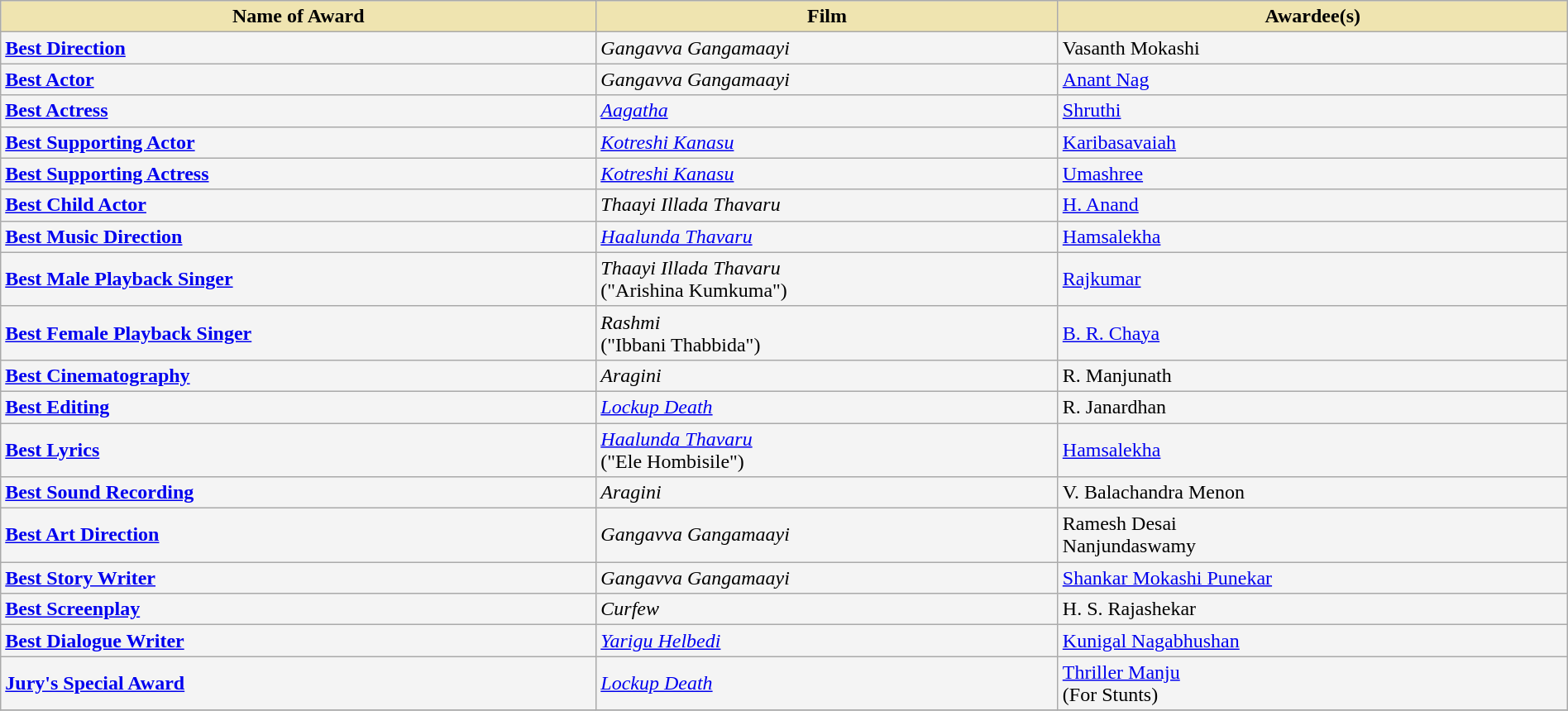<table class="wikitable" style="width:100%;">
<tr>
<th style="background-color:#EFE4B0;">Name of Award</th>
<th style="background-color:#EFE4B0;">Film</th>
<th style="background-color:#EFE4B0;">Awardee(s)</th>
</tr>
<tr style="background-color:#F4F4F4">
<td><strong><a href='#'>Best Direction</a></strong></td>
<td><em>Gangavva Gangamaayi</em></td>
<td>Vasanth Mokashi</td>
</tr>
<tr style="background-color:#F4F4F4">
<td><strong><a href='#'>Best Actor</a></strong></td>
<td><em>Gangavva Gangamaayi</em></td>
<td><a href='#'>Anant Nag</a></td>
</tr>
<tr style="background-color:#F4F4F4">
<td><strong><a href='#'>Best Actress</a></strong></td>
<td><em><a href='#'>Aagatha</a></em></td>
<td><a href='#'>Shruthi</a></td>
</tr>
<tr style="background-color:#F4F4F4">
<td><strong><a href='#'>Best Supporting Actor</a></strong></td>
<td><em><a href='#'>Kotreshi Kanasu</a></em></td>
<td><a href='#'>Karibasavaiah</a></td>
</tr>
<tr style="background-color:#F4F4F4">
<td><strong><a href='#'>Best Supporting Actress</a></strong></td>
<td><em><a href='#'>Kotreshi Kanasu</a></em></td>
<td><a href='#'>Umashree</a></td>
</tr>
<tr style="background-color:#F4F4F4">
<td><strong><a href='#'>Best Child Actor</a></strong></td>
<td><em>Thaayi Illada Thavaru</em></td>
<td><a href='#'>H. Anand</a></td>
</tr>
<tr style="background-color:#F4F4F4">
<td><strong><a href='#'>Best Music Direction</a></strong></td>
<td><em><a href='#'>Haalunda Thavaru</a></em></td>
<td><a href='#'>Hamsalekha</a></td>
</tr>
<tr style="background-color:#F4F4F4">
<td><strong><a href='#'>Best Male Playback Singer</a></strong></td>
<td><em>Thaayi Illada Thavaru</em><br>("Arishina Kumkuma")</td>
<td><a href='#'>Rajkumar</a></td>
</tr>
<tr style="background-color:#F4F4F4">
<td><strong><a href='#'>Best Female Playback Singer</a></strong></td>
<td><em>Rashmi</em><br>("Ibbani Thabbida")</td>
<td><a href='#'>B. R. Chaya</a></td>
</tr>
<tr style="background-color:#F4F4F4">
<td><strong><a href='#'>Best Cinematography</a></strong></td>
<td><em>Aragini</em></td>
<td>R. Manjunath</td>
</tr>
<tr style="background-color:#F4F4F4">
<td><strong><a href='#'>Best Editing</a></strong></td>
<td><em><a href='#'>Lockup Death</a></em></td>
<td>R. Janardhan</td>
</tr>
<tr style="background-color:#F4F4F4">
<td><strong><a href='#'>Best Lyrics</a></strong></td>
<td><em><a href='#'>Haalunda Thavaru</a></em><br>("Ele Hombisile")</td>
<td><a href='#'>Hamsalekha</a></td>
</tr>
<tr style="background-color:#F4F4F4">
<td><strong><a href='#'>Best Sound Recording</a></strong></td>
<td><em>Aragini</em></td>
<td>V. Balachandra Menon</td>
</tr>
<tr style="background-color:#F4F4F4">
<td><strong><a href='#'>Best Art Direction</a></strong></td>
<td><em>Gangavva Gangamaayi</em></td>
<td>Ramesh Desai<br>Nanjundaswamy</td>
</tr>
<tr style="background-color:#F4F4F4">
<td><strong><a href='#'>Best Story Writer</a></strong></td>
<td><em>Gangavva Gangamaayi</em></td>
<td><a href='#'>Shankar Mokashi Punekar</a></td>
</tr>
<tr style="background-color:#F4F4F4">
<td><strong><a href='#'>Best Screenplay</a></strong></td>
<td><em>Curfew</em></td>
<td>H. S. Rajashekar</td>
</tr>
<tr style="background-color:#F4F4F4">
<td><strong><a href='#'>Best Dialogue Writer</a></strong></td>
<td><em><a href='#'>Yarigu Helbedi</a></em></td>
<td><a href='#'>Kunigal Nagabhushan</a></td>
</tr>
<tr style="background-color:#F4F4F4">
<td><strong><a href='#'>Jury's Special Award</a></strong></td>
<td><em><a href='#'>Lockup Death</a></em></td>
<td><a href='#'>Thriller Manju</a><br>(For Stunts)</td>
</tr>
<tr style="background-color:#F4F4F4">
</tr>
</table>
